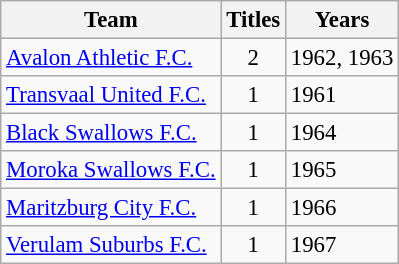<table class="wikitable sortable" style="text-align: left; font-size:95%;">
<tr>
<th>Team</th>
<th>Titles</th>
<th>Years</th>
</tr>
<tr>
<td><a href='#'>Avalon Athletic F.C.</a></td>
<td style="text-align:center;">2</td>
<td>1962, 1963</td>
</tr>
<tr>
<td><a href='#'>Transvaal United F.C.</a></td>
<td style="text-align:center;">1</td>
<td>1961</td>
</tr>
<tr>
<td><a href='#'>Black Swallows F.C.</a></td>
<td style="text-align:center;">1</td>
<td>1964</td>
</tr>
<tr>
<td><a href='#'>Moroka Swallows F.C.</a></td>
<td style="text-align:center;">1</td>
<td>1965</td>
</tr>
<tr>
<td><a href='#'>Maritzburg City F.C.</a></td>
<td style="text-align:center;">1</td>
<td>1966</td>
</tr>
<tr>
<td><a href='#'>Verulam Suburbs F.C.</a></td>
<td style="text-align:center;">1</td>
<td>1967</td>
</tr>
</table>
